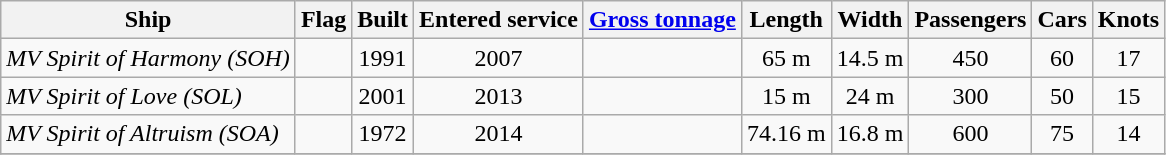<table class="wikitable">
<tr>
<th>Ship</th>
<th>Flag</th>
<th>Built</th>
<th>Entered service</th>
<th><a href='#'>Gross tonnage</a></th>
<th>Length</th>
<th>Width</th>
<th>Passengers</th>
<th>Cars</th>
<th>Knots</th>
</tr>
<tr>
<td><em>MV Spirit of Harmony (SOH)</em></td>
<td></td>
<td align="Center">1991</td>
<td align="Center">2007</td>
<td align="Center"></td>
<td align="Center">65 m</td>
<td align="Center">14.5 m</td>
<td align="Center">450</td>
<td align="Center">60</td>
<td align="Center">17</td>
</tr>
<tr>
<td><em>MV Spirit of Love (SOL) </em></td>
<td></td>
<td align="Center">2001</td>
<td align="Center">2013</td>
<td align="Center"></td>
<td align="Center">15 m</td>
<td align="Center">24 m</td>
<td align="Center">300</td>
<td align="Center">50</td>
<td align="Center">15</td>
</tr>
<tr>
<td><em>MV Spirit of Altruism (SOA)</em></td>
<td></td>
<td align="Center">1972</td>
<td align="Center">2014</td>
<td align="Center"></td>
<td align="Center">74.16 m</td>
<td align="Center">16.8 m</td>
<td align="Center">600</td>
<td align="Center">75</td>
<td align="Center">14</td>
</tr>
<tr>
</tr>
</table>
